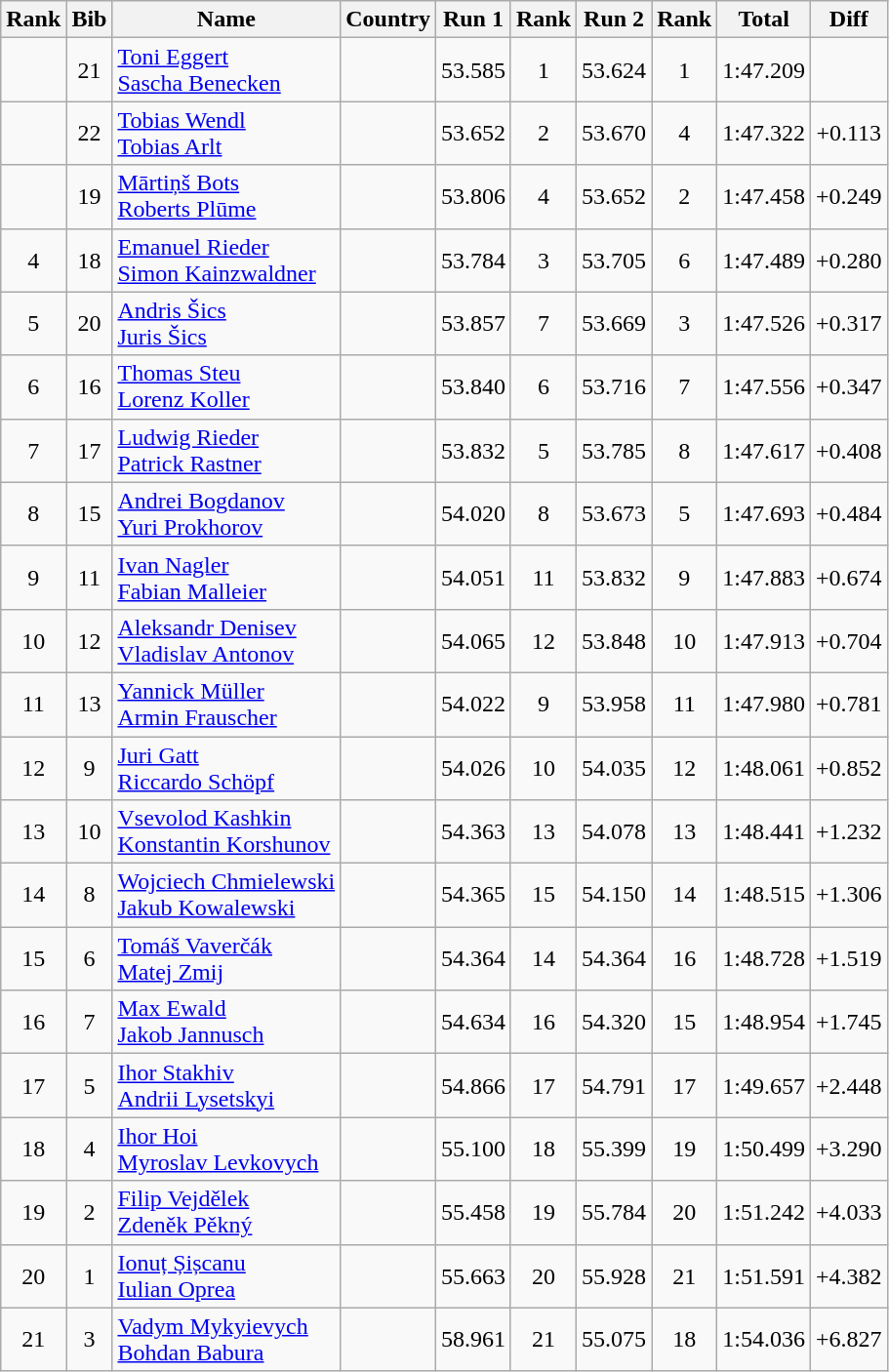<table class="wikitable sortable" style="text-align:center">
<tr>
<th>Rank</th>
<th>Bib</th>
<th>Name</th>
<th>Country</th>
<th>Run 1</th>
<th>Rank</th>
<th>Run 2</th>
<th>Rank</th>
<th>Total</th>
<th>Diff</th>
</tr>
<tr>
<td></td>
<td>21</td>
<td align=left><a href='#'>Toni Eggert</a><br><a href='#'>Sascha Benecken</a></td>
<td align=left></td>
<td>53.585</td>
<td>1</td>
<td>53.624</td>
<td>1</td>
<td>1:47.209</td>
<td></td>
</tr>
<tr>
<td></td>
<td>22</td>
<td align=left><a href='#'>Tobias Wendl</a><br><a href='#'>Tobias Arlt</a></td>
<td align=left></td>
<td>53.652</td>
<td>2</td>
<td>53.670</td>
<td>4</td>
<td>1:47.322</td>
<td>+0.113</td>
</tr>
<tr>
<td></td>
<td>19</td>
<td align=left><a href='#'>Mārtiņš Bots</a><br><a href='#'>Roberts Plūme</a></td>
<td align=left></td>
<td>53.806</td>
<td>4</td>
<td>53.652</td>
<td>2</td>
<td>1:47.458</td>
<td>+0.249</td>
</tr>
<tr>
<td>4</td>
<td>18</td>
<td align=left><a href='#'>Emanuel Rieder</a><br><a href='#'>Simon Kainzwaldner</a></td>
<td align=left></td>
<td>53.784</td>
<td>3</td>
<td>53.705</td>
<td>6</td>
<td>1:47.489</td>
<td>+0.280</td>
</tr>
<tr>
<td>5</td>
<td>20</td>
<td align=left><a href='#'>Andris Šics</a><br><a href='#'>Juris Šics</a></td>
<td align=left></td>
<td>53.857</td>
<td>7</td>
<td>53.669</td>
<td>3</td>
<td>1:47.526</td>
<td>+0.317</td>
</tr>
<tr>
<td>6</td>
<td>16</td>
<td align=left><a href='#'>Thomas Steu</a><br><a href='#'>Lorenz Koller</a></td>
<td align=left></td>
<td>53.840</td>
<td>6</td>
<td>53.716</td>
<td>7</td>
<td>1:47.556</td>
<td>+0.347</td>
</tr>
<tr>
<td>7</td>
<td>17</td>
<td align=left><a href='#'>Ludwig Rieder</a><br><a href='#'>Patrick Rastner</a></td>
<td align=left></td>
<td>53.832</td>
<td>5</td>
<td>53.785</td>
<td>8</td>
<td>1:47.617</td>
<td>+0.408</td>
</tr>
<tr>
<td>8</td>
<td>15</td>
<td align=left><a href='#'>Andrei Bogdanov</a><br><a href='#'>Yuri Prokhorov</a></td>
<td align=left></td>
<td>54.020</td>
<td>8</td>
<td>53.673</td>
<td>5</td>
<td>1:47.693</td>
<td>+0.484</td>
</tr>
<tr>
<td>9</td>
<td>11</td>
<td align=left><a href='#'>Ivan Nagler</a><br><a href='#'>Fabian Malleier</a></td>
<td align=left></td>
<td>54.051</td>
<td>11</td>
<td>53.832</td>
<td>9</td>
<td>1:47.883</td>
<td>+0.674</td>
</tr>
<tr>
<td>10</td>
<td>12</td>
<td align=left><a href='#'>Aleksandr Denisev</a><br><a href='#'>Vladislav Antonov</a></td>
<td align=left></td>
<td>54.065</td>
<td>12</td>
<td>53.848</td>
<td>10</td>
<td>1:47.913</td>
<td>+0.704</td>
</tr>
<tr>
<td>11</td>
<td>13</td>
<td align=left><a href='#'>Yannick Müller</a><br><a href='#'>Armin Frauscher</a></td>
<td align=left></td>
<td>54.022</td>
<td>9</td>
<td>53.958</td>
<td>11</td>
<td>1:47.980</td>
<td>+0.781</td>
</tr>
<tr>
<td>12</td>
<td>9</td>
<td align=left><a href='#'>Juri Gatt</a><br><a href='#'>Riccardo Schöpf</a></td>
<td align=left></td>
<td>54.026</td>
<td>10</td>
<td>54.035</td>
<td>12</td>
<td>1:48.061</td>
<td>+0.852</td>
</tr>
<tr>
<td>13</td>
<td>10</td>
<td align=left><a href='#'>Vsevolod Kashkin</a><br><a href='#'>Konstantin Korshunov</a></td>
<td align=left></td>
<td>54.363</td>
<td>13</td>
<td>54.078</td>
<td>13</td>
<td>1:48.441</td>
<td>+1.232</td>
</tr>
<tr>
<td>14</td>
<td>8</td>
<td align=left><a href='#'>Wojciech Chmielewski</a><br><a href='#'>Jakub Kowalewski</a></td>
<td align=left></td>
<td>54.365</td>
<td>15</td>
<td>54.150</td>
<td>14</td>
<td>1:48.515</td>
<td>+1.306</td>
</tr>
<tr>
<td>15</td>
<td>6</td>
<td align=left><a href='#'>Tomáš Vaverčák</a><br><a href='#'>Matej Zmij</a></td>
<td align=left></td>
<td>54.364</td>
<td>14</td>
<td>54.364</td>
<td>16</td>
<td>1:48.728</td>
<td>+1.519</td>
</tr>
<tr>
<td>16</td>
<td>7</td>
<td align=left><a href='#'>Max Ewald</a><br><a href='#'>Jakob Jannusch</a></td>
<td align=left></td>
<td>54.634</td>
<td>16</td>
<td>54.320</td>
<td>15</td>
<td>1:48.954</td>
<td>+1.745</td>
</tr>
<tr>
<td>17</td>
<td>5</td>
<td align=left><a href='#'>Ihor Stakhiv</a><br><a href='#'>Andrii Lysetskyi</a></td>
<td align=left></td>
<td>54.866</td>
<td>17</td>
<td>54.791</td>
<td>17</td>
<td>1:49.657</td>
<td>+2.448</td>
</tr>
<tr>
<td>18</td>
<td>4</td>
<td align=left><a href='#'>Ihor Hoi</a><br><a href='#'>Myroslav Levkovych</a></td>
<td align=left></td>
<td>55.100</td>
<td>18</td>
<td>55.399</td>
<td>19</td>
<td>1:50.499</td>
<td>+3.290</td>
</tr>
<tr>
<td>19</td>
<td>2</td>
<td align=left><a href='#'>Filip Vejdělek</a><br><a href='#'>Zdeněk Pěkný</a></td>
<td align=left></td>
<td>55.458</td>
<td>19</td>
<td>55.784</td>
<td>20</td>
<td>1:51.242</td>
<td>+4.033</td>
</tr>
<tr>
<td>20</td>
<td>1</td>
<td align=left><a href='#'>Ionuț Șișcanu</a><br><a href='#'>Iulian Oprea</a></td>
<td align=left></td>
<td>55.663</td>
<td>20</td>
<td>55.928</td>
<td>21</td>
<td>1:51.591</td>
<td>+4.382</td>
</tr>
<tr>
<td>21</td>
<td>3</td>
<td align=left><a href='#'>Vadym Mykyievych</a><br><a href='#'>Bohdan Babura</a></td>
<td align=left></td>
<td>58.961</td>
<td>21</td>
<td>55.075</td>
<td>18</td>
<td>1:54.036</td>
<td>+6.827</td>
</tr>
</table>
